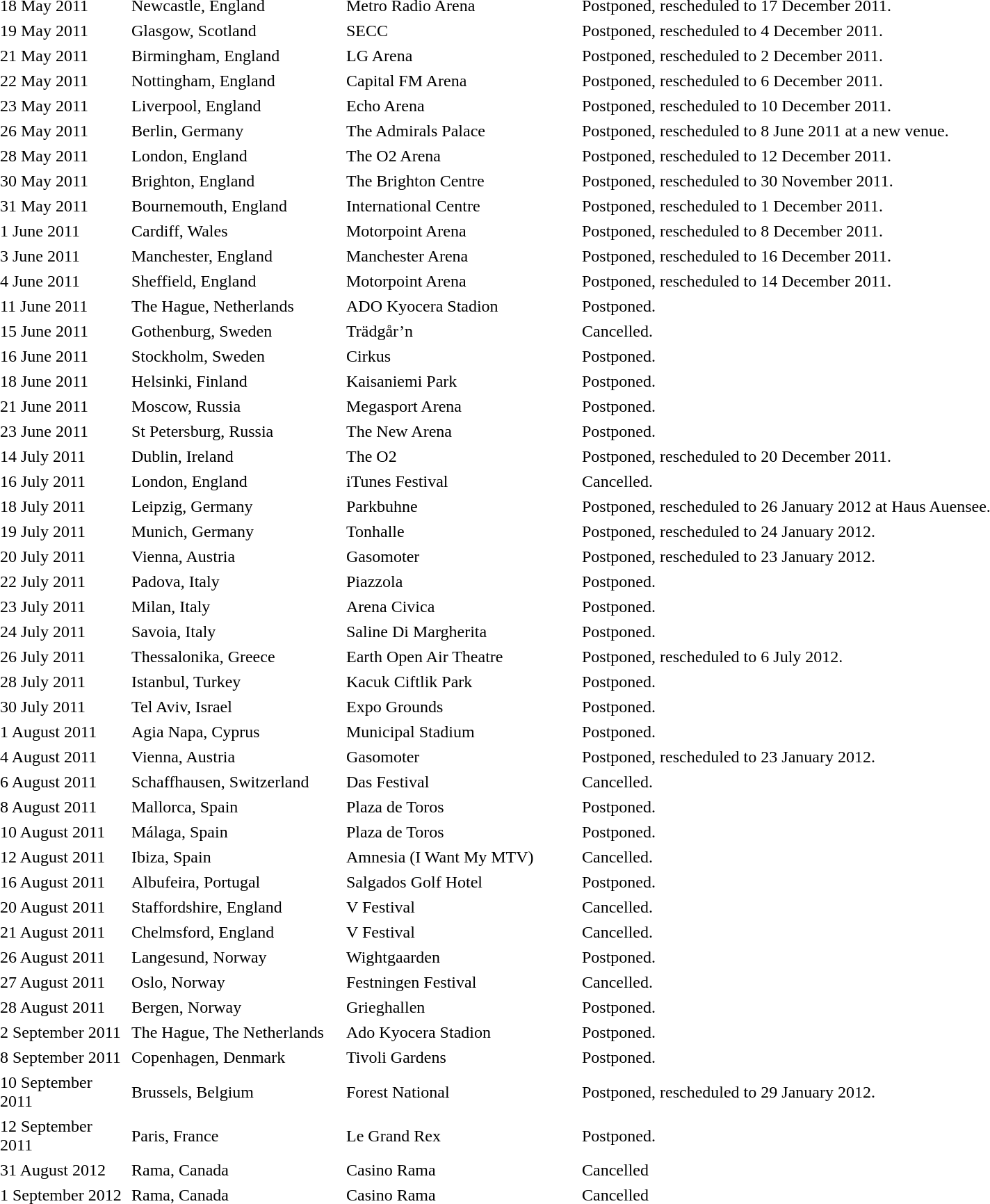<table cellpadding="2" style="border: 0px solid darkgray;">
<tr>
<th width="120"></th>
<th width="200"></th>
<th width="220"></th>
<th width="500"></th>
</tr>
<tr border="0">
<td>18 May 2011</td>
<td>Newcastle, England</td>
<td>Metro Radio Arena</td>
<td>Postponed, rescheduled to 17 December 2011.</td>
</tr>
<tr>
<td>19 May 2011</td>
<td>Glasgow, Scotland</td>
<td>SECC</td>
<td>Postponed, rescheduled to 4 December 2011.</td>
</tr>
<tr>
<td>21 May 2011</td>
<td>Birmingham, England</td>
<td>LG Arena</td>
<td>Postponed, rescheduled to 2 December 2011.</td>
</tr>
<tr>
<td>22 May 2011</td>
<td>Nottingham, England</td>
<td>Capital FM Arena</td>
<td>Postponed, rescheduled to 6 December 2011.</td>
</tr>
<tr>
<td>23 May 2011</td>
<td>Liverpool, England</td>
<td>Echo Arena</td>
<td>Postponed, rescheduled to 10 December 2011.</td>
</tr>
<tr>
<td>26 May 2011</td>
<td>Berlin, Germany</td>
<td>The Admirals Palace</td>
<td>Postponed, rescheduled to 8 June 2011 at a new venue.</td>
</tr>
<tr>
<td>28 May 2011</td>
<td>London, England</td>
<td>The O2 Arena</td>
<td>Postponed, rescheduled to 12 December 2011.</td>
</tr>
<tr>
<td>30 May 2011</td>
<td>Brighton, England</td>
<td>The Brighton Centre</td>
<td>Postponed, rescheduled to 30 November 2011.</td>
</tr>
<tr>
<td>31 May 2011</td>
<td>Bournemouth, England</td>
<td>International Centre</td>
<td>Postponed, rescheduled to 1 December 2011.</td>
</tr>
<tr>
<td>1 June 2011</td>
<td>Cardiff, Wales</td>
<td>Motorpoint Arena</td>
<td>Postponed, rescheduled to 8 December 2011.</td>
</tr>
<tr>
<td>3 June 2011</td>
<td>Manchester, England</td>
<td>Manchester Arena</td>
<td>Postponed, rescheduled to 16 December 2011.</td>
</tr>
<tr>
<td>4 June 2011</td>
<td>Sheffield, England</td>
<td>Motorpoint Arena</td>
<td>Postponed, rescheduled to 14 December 2011.</td>
</tr>
<tr>
<td>11 June 2011</td>
<td>The Hague, Netherlands</td>
<td>ADO Kyocera Stadion</td>
<td>Postponed.</td>
</tr>
<tr>
<td>15 June 2011</td>
<td>Gothenburg, Sweden</td>
<td>Trädgår’n</td>
<td>Cancelled.</td>
</tr>
<tr>
<td>16 June 2011</td>
<td>Stockholm, Sweden</td>
<td>Cirkus</td>
<td>Postponed.</td>
</tr>
<tr>
<td>18 June 2011</td>
<td>Helsinki, Finland</td>
<td>Kaisaniemi Park</td>
<td>Postponed.</td>
</tr>
<tr>
<td>21 June 2011</td>
<td>Moscow, Russia</td>
<td>Megasport Arena</td>
<td>Postponed.</td>
</tr>
<tr>
<td>23 June 2011</td>
<td>St Petersburg, Russia</td>
<td>The New Arena</td>
<td>Postponed.</td>
</tr>
<tr>
<td>14 July 2011</td>
<td>Dublin, Ireland</td>
<td>The O2</td>
<td>Postponed, rescheduled to 20 December 2011.</td>
</tr>
<tr>
<td>16 July 2011</td>
<td>London, England</td>
<td>iTunes Festival</td>
<td>Cancelled.</td>
</tr>
<tr>
<td>18 July 2011</td>
<td>Leipzig, Germany</td>
<td>Parkbuhne</td>
<td>Postponed, rescheduled to 26 January 2012 at Haus Auensee.</td>
</tr>
<tr>
<td>19 July 2011</td>
<td>Munich, Germany</td>
<td>Tonhalle</td>
<td>Postponed, rescheduled to 24 January 2012.</td>
</tr>
<tr>
<td>20 July 2011</td>
<td>Vienna, Austria</td>
<td>Gasomoter</td>
<td>Postponed, rescheduled to 23 January 2012.</td>
</tr>
<tr>
<td>22 July 2011</td>
<td>Padova, Italy</td>
<td>Piazzola</td>
<td>Postponed.</td>
</tr>
<tr>
<td>23 July 2011</td>
<td>Milan, Italy</td>
<td>Arena Civica</td>
<td>Postponed.</td>
</tr>
<tr>
<td>24 July 2011</td>
<td>Savoia, Italy</td>
<td>Saline Di Margherita</td>
<td>Postponed.</td>
</tr>
<tr>
<td>26 July 2011</td>
<td>Thessalonika, Greece</td>
<td>Earth Open Air Theatre</td>
<td>Postponed, rescheduled to 6 July 2012.</td>
</tr>
<tr>
<td>28 July 2011</td>
<td>Istanbul, Turkey</td>
<td>Kacuk Ciftlik Park</td>
<td>Postponed.</td>
</tr>
<tr>
<td>30 July 2011</td>
<td>Tel Aviv, Israel</td>
<td>Expo Grounds</td>
<td>Postponed.</td>
</tr>
<tr>
<td>1 August 2011</td>
<td>Agia Napa, Cyprus</td>
<td>Municipal Stadium</td>
<td>Postponed.</td>
</tr>
<tr>
<td>4 August 2011</td>
<td>Vienna, Austria</td>
<td>Gasomoter</td>
<td>Postponed, rescheduled to 23 January 2012.</td>
</tr>
<tr>
<td>6 August 2011</td>
<td>Schaffhausen, Switzerland</td>
<td>Das Festival</td>
<td>Cancelled.</td>
</tr>
<tr>
<td>8 August 2011</td>
<td>Mallorca, Spain</td>
<td>Plaza de Toros</td>
<td>Postponed.</td>
</tr>
<tr>
<td>10 August 2011</td>
<td>Málaga, Spain</td>
<td>Plaza de Toros</td>
<td>Postponed.</td>
</tr>
<tr>
<td>12 August 2011</td>
<td>Ibiza, Spain</td>
<td>Amnesia (I Want My MTV)</td>
<td>Cancelled.</td>
</tr>
<tr>
<td>16 August 2011</td>
<td>Albufeira, Portugal</td>
<td>Salgados Golf Hotel</td>
<td>Postponed.</td>
</tr>
<tr>
<td>20 August 2011</td>
<td>Staffordshire, England</td>
<td>V Festival</td>
<td>Cancelled.</td>
</tr>
<tr>
<td>21 August 2011</td>
<td>Chelmsford, England</td>
<td>V Festival</td>
<td>Cancelled.</td>
</tr>
<tr>
<td>26 August 2011</td>
<td>Langesund, Norway</td>
<td>Wightgaarden</td>
<td>Postponed.</td>
</tr>
<tr>
<td>27 August 2011</td>
<td>Oslo, Norway</td>
<td>Festningen Festival</td>
<td>Cancelled.</td>
</tr>
<tr>
<td>28 August 2011</td>
<td>Bergen, Norway</td>
<td>Grieghallen</td>
<td>Postponed.</td>
</tr>
<tr>
<td>2 September 2011</td>
<td>The Hague, The Netherlands</td>
<td>Ado Kyocera Stadion</td>
<td>Postponed.</td>
</tr>
<tr>
<td>8 September 2011</td>
<td>Copenhagen, Denmark</td>
<td>Tivoli Gardens</td>
<td>Postponed.</td>
</tr>
<tr>
<td>10 September 2011</td>
<td>Brussels, Belgium</td>
<td>Forest National</td>
<td>Postponed, rescheduled to 29 January 2012.</td>
</tr>
<tr>
<td>12 September 2011</td>
<td>Paris, France</td>
<td>Le Grand Rex</td>
<td>Postponed.</td>
</tr>
<tr>
<td>31 August 2012</td>
<td>Rama, Canada</td>
<td>Casino Rama</td>
<td>Cancelled</td>
</tr>
<tr>
<td>1 September 2012</td>
<td>Rama, Canada</td>
<td>Casino Rama</td>
<td>Cancelled</td>
</tr>
</table>
